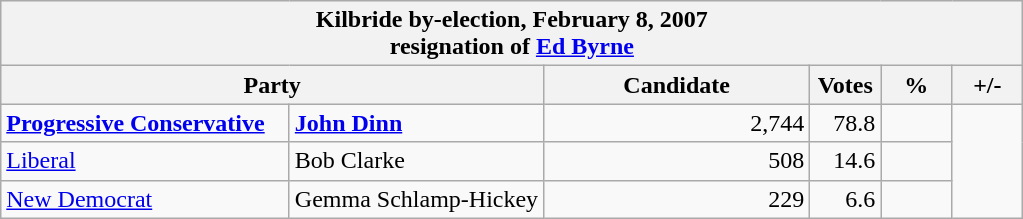<table class="wikitable">
<tr style="background:#e9e9e9;">
<th colspan="6">Kilbride by-election, February 8, 2007<br>resignation of <a href='#'>Ed Byrne</a></th>
</tr>
<tr style="background:#e9e9e9;">
<th colspan="2" style="width: 200px">Party</th>
<th style="width: 170px">Candidate</th>
<th style="width: 40px">Votes</th>
<th style="width: 40px">%</th>
<th style="width: 40px">+/-</th>
</tr>
<tr>
<td style="width: 185px"><strong><a href='#'>Progressive Conservative</a></strong></td>
<td><strong><a href='#'>John Dinn</a></strong></td>
<td align=right>2,744</td>
<td align=right>78.8</td>
<td align=right></td>
</tr>
<tr>
<td style="width: 185px"><a href='#'>Liberal</a></td>
<td>Bob Clarke</td>
<td align=right>508</td>
<td align=right>14.6</td>
<td align=right></td>
</tr>
<tr>
<td style="width: 185px"><a href='#'>New Democrat</a></td>
<td>Gemma Schlamp-Hickey</td>
<td align=right>229</td>
<td align=right>6.6</td>
<td align=right></td>
</tr>
</table>
